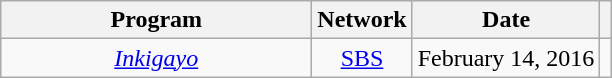<table class="sortable wikitable" style="text-align:center">
<tr>
<th width="200">Program</th>
<th>Network</th>
<th>Date</th>
<th></th>
</tr>
<tr>
<td><em><a href='#'>Inkigayo</a></em></td>
<td><a href='#'>SBS</a></td>
<td>February 14, 2016</td>
<td></td>
</tr>
</table>
